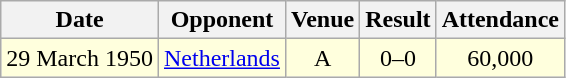<table class="wikitable sortable" style="text-align:center;">
<tr>
<th>Date</th>
<th>Opponent</th>
<th>Venue</th>
<th>Result</th>
<th>Attendance</th>
</tr>
<tr style="background:#ffd;">
<td>29 March 1950</td>
<td><a href='#'>Netherlands</a></td>
<td>A</td>
<td>0–0</td>
<td>60,000</td>
</tr>
</table>
